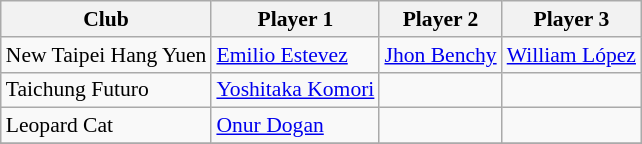<table class="wikitable" style="font-size:90%;">
<tr>
<th>Club</th>
<th>Player 1</th>
<th>Player 2</th>
<th>Player 3</th>
</tr>
<tr>
<td>New Taipei Hang Yuen</td>
<td> <a href='#'>Emilio Estevez</a></td>
<td> <a href='#'>Jhon Benchy</a></td>
<td> <a href='#'>William López</a></td>
</tr>
<tr>
<td>Taichung Futuro</td>
<td> <a href='#'>Yoshitaka Komori</a></td>
<td></td>
<td></td>
</tr>
<tr>
<td>Leopard Cat</td>
<td> <a href='#'>Onur Dogan</a></td>
<td></td>
<td></td>
</tr>
<tr>
</tr>
</table>
